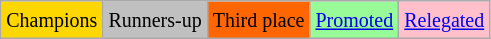<table class="wikitable">
<tr>
<td bgcolor=gold><small>Champions</small></td>
<td bgcolor=silver><small>Runners-up</small></td>
<td bgcolor=ff6600><small>Third place</small></td>
<td bgcolor=palegreen><small><a href='#'>Promoted</a></small></td>
<td bgcolor=pink><small><a href='#'>Relegated</a></small></td>
</tr>
</table>
